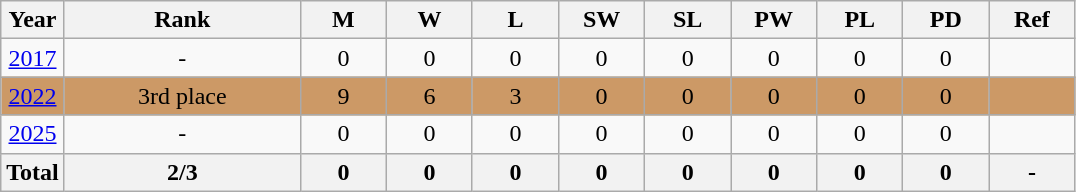<table class="wikitable" style="text-align: center;">
<tr>
<th>Year</th>
<th width=150>Rank</th>
<th width=50>M</th>
<th width=50>W</th>
<th width=50>L</th>
<th width=50>SW</th>
<th width=50>SL</th>
<th width=50>PW</th>
<th width=50>PL</th>
<th width=50>PD</th>
<th width=50>Ref</th>
</tr>
<tr>
<td> <a href='#'>2017</a></td>
<td>-</td>
<td>0</td>
<td>0</td>
<td>0</td>
<td>0</td>
<td>0</td>
<td>0</td>
<td>0</td>
<td>0</td>
<td></td>
</tr>
<tr bgcolor=cc9966>
<td> <a href='#'>2022</a></td>
<td>3rd place</td>
<td>9</td>
<td>6</td>
<td>3</td>
<td>0</td>
<td>0</td>
<td>0</td>
<td>0</td>
<td>0</td>
<td></td>
</tr>
<tr>
<td> <a href='#'>2025</a></td>
<td>-</td>
<td>0</td>
<td>0</td>
<td>0</td>
<td>0</td>
<td>0</td>
<td>0</td>
<td>0</td>
<td>0</td>
<td></td>
</tr>
<tr>
<th>Total</th>
<th>2/3</th>
<th>0</th>
<th>0</th>
<th>0</th>
<th>0</th>
<th>0</th>
<th>0</th>
<th>0</th>
<th>0</th>
<th>-</th>
</tr>
</table>
